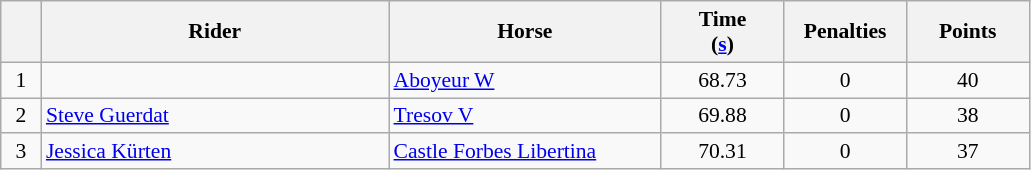<table class="wikitable" style="font-size: 90%">
<tr>
<th width=20></th>
<th width=225>Rider</th>
<th width=175>Horse</th>
<th width=75>Time<br>(<a href='#'>s</a>)</th>
<th width=75>Penalties</th>
<th width=75>Points</th>
</tr>
<tr>
<td align=center>1</td>
<td> </td>
<td><a href='#'>Aboyeur W</a></td>
<td align=center>68.73</td>
<td align=center>0</td>
<td align=center>40</td>
</tr>
<tr>
<td align=center>2</td>
<td> <a href='#'>Steve Guerdat</a></td>
<td><a href='#'>Tresov V</a></td>
<td align=center>69.88</td>
<td align=center>0</td>
<td align=center>38</td>
</tr>
<tr>
<td align=center>3</td>
<td> <a href='#'>Jessica Kürten</a></td>
<td><a href='#'>Castle Forbes Libertina</a></td>
<td align=center>70.31</td>
<td align=center>0</td>
<td align=center>37</td>
</tr>
</table>
